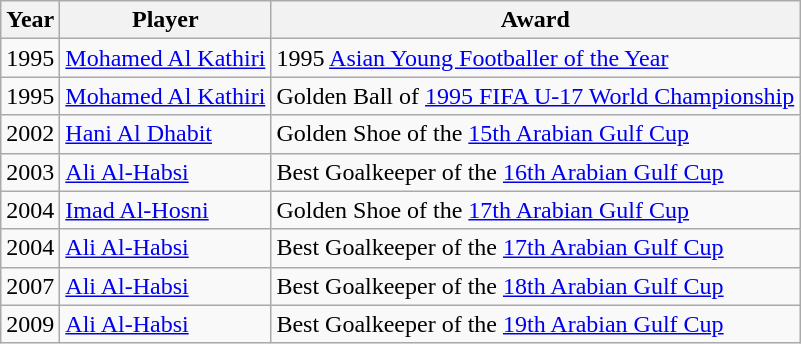<table class="wikitable">
<tr>
<th>Year</th>
<th>Player</th>
<th>Award</th>
</tr>
<tr>
<td align=center>1995</td>
<td><a href='#'>Mohamed Al Kathiri</a></td>
<td>1995 <a href='#'>Asian Young Footballer of the Year</a></td>
</tr>
<tr>
<td align=center>1995</td>
<td><a href='#'>Mohamed Al Kathiri</a></td>
<td>Golden Ball of <a href='#'>1995 FIFA U-17 World Championship</a></td>
</tr>
<tr>
<td align=center>2002</td>
<td><a href='#'>Hani Al Dhabit</a></td>
<td>Golden Shoe of the <a href='#'>15th Arabian Gulf Cup</a></td>
</tr>
<tr>
<td align=center>2003</td>
<td><a href='#'>Ali Al-Habsi</a></td>
<td>Best Goalkeeper of the <a href='#'>16th Arabian Gulf Cup</a></td>
</tr>
<tr>
<td align=center>2004</td>
<td><a href='#'>Imad Al-Hosni</a></td>
<td>Golden Shoe of the <a href='#'>17th Arabian Gulf Cup</a></td>
</tr>
<tr>
<td align=center>2004</td>
<td><a href='#'>Ali Al-Habsi</a></td>
<td>Best Goalkeeper of the <a href='#'>17th Arabian Gulf Cup</a></td>
</tr>
<tr>
<td align=center>2007</td>
<td><a href='#'>Ali Al-Habsi</a></td>
<td>Best Goalkeeper of the <a href='#'>18th Arabian Gulf Cup</a></td>
</tr>
<tr>
<td align=center>2009</td>
<td><a href='#'>Ali Al-Habsi</a></td>
<td>Best Goalkeeper of the <a href='#'>19th Arabian Gulf Cup</a></td>
</tr>
</table>
